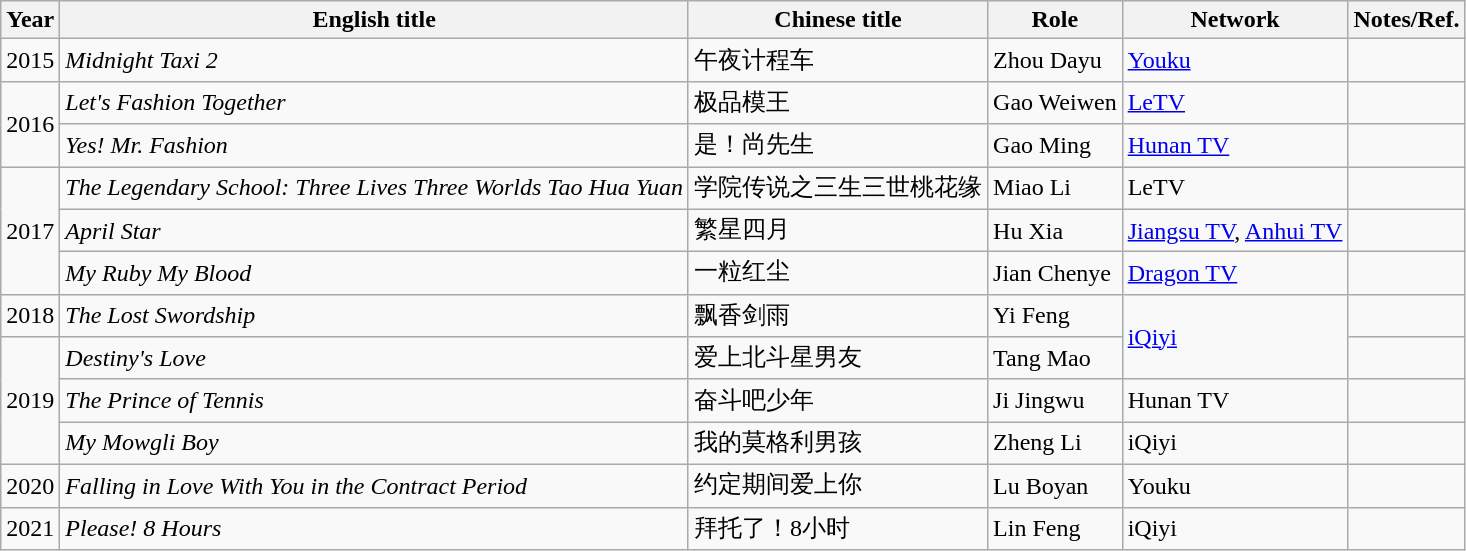<table class="wikitable">
<tr>
<th>Year</th>
<th>English title</th>
<th>Chinese title</th>
<th>Role</th>
<th>Network</th>
<th>Notes/Ref.</th>
</tr>
<tr>
<td>2015</td>
<td><em>Midnight Taxi 2  </em></td>
<td>午夜计程车</td>
<td>Zhou Dayu</td>
<td><a href='#'>Youku</a></td>
<td></td>
</tr>
<tr>
<td rowspan=2>2016</td>
<td><em>Let's Fashion Together</em></td>
<td>极品模王</td>
<td>Gao Weiwen</td>
<td><a href='#'>LeTV</a></td>
<td></td>
</tr>
<tr>
<td><em>Yes! Mr. Fashion </em></td>
<td>是！尚先生</td>
<td>Gao Ming</td>
<td><a href='#'>Hunan TV</a></td>
<td></td>
</tr>
<tr>
<td rowspan=3>2017</td>
<td><em>The Legendary School: Three Lives Three Worlds Tao Hua Yuan</em></td>
<td>学院传说之三生三世桃花缘</td>
<td>Miao Li</td>
<td>LeTV</td>
<td></td>
</tr>
<tr>
<td><em>April Star</em></td>
<td>繁星四月</td>
<td>Hu Xia</td>
<td><a href='#'>Jiangsu TV</a>, <a href='#'>Anhui TV</a></td>
<td></td>
</tr>
<tr>
<td><em>My Ruby My Blood </em></td>
<td>一粒红尘</td>
<td>Jian Chenye</td>
<td><a href='#'>Dragon TV</a></td>
<td></td>
</tr>
<tr>
<td>2018</td>
<td><em>The Lost Swordship </em></td>
<td>飘香剑雨</td>
<td>Yi Feng</td>
<td rowspan=2><a href='#'>iQiyi</a></td>
<td></td>
</tr>
<tr>
<td rowspan=3>2019</td>
<td><em>Destiny's Love </em></td>
<td>爱上北斗星男友</td>
<td>Tang Mao</td>
<td></td>
</tr>
<tr>
<td><em>The Prince of Tennis</em></td>
<td>奋斗吧少年</td>
<td>Ji Jingwu</td>
<td>Hunan TV</td>
<td></td>
</tr>
<tr>
<td><em>My Mowgli Boy</em></td>
<td>我的莫格利男孩</td>
<td>Zheng Li</td>
<td>iQiyi</td>
<td></td>
</tr>
<tr>
<td rowspan=1>2020</td>
<td><em>Falling in Love With You in the Contract Period </em></td>
<td>约定期间爱上你</td>
<td>Lu Boyan</td>
<td>Youku</td>
<td></td>
</tr>
<tr>
<td>2021</td>
<td><em>Please! 8 Hours</em></td>
<td>拜托了！8小时</td>
<td>Lin Feng</td>
<td>iQiyi</td>
<td></td>
</tr>
</table>
